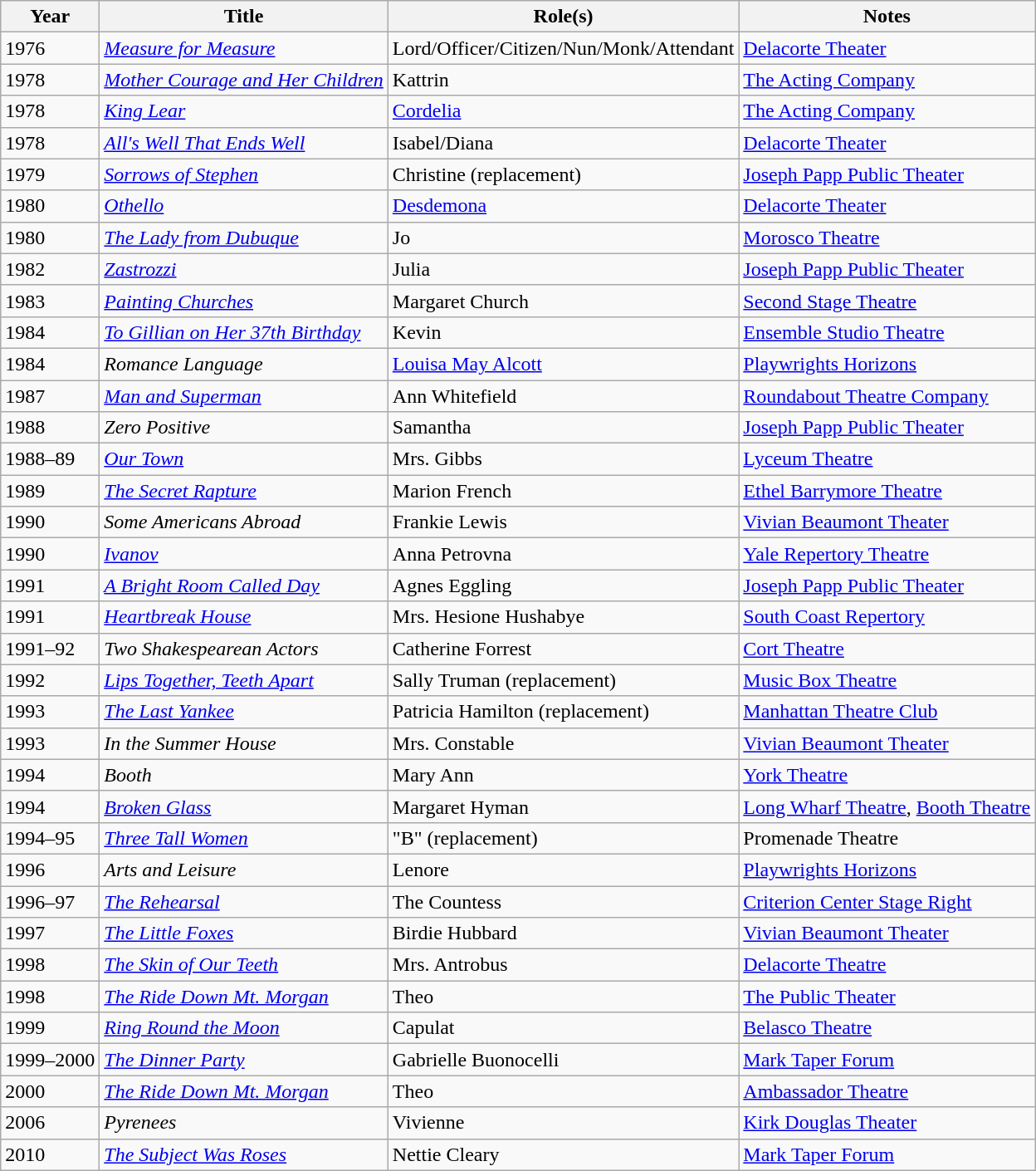<table class="wikitable sortable">
<tr>
<th>Year</th>
<th>Title</th>
<th>Role(s)</th>
<th class="unsortable">Notes</th>
</tr>
<tr>
<td>1976</td>
<td><em><a href='#'>Measure for Measure</a></em></td>
<td>Lord/Officer/Citizen/Nun/Monk/Attendant</td>
<td><a href='#'>Delacorte Theater</a></td>
</tr>
<tr>
<td>1978</td>
<td><em><a href='#'>Mother Courage and Her Children</a></em></td>
<td>Kattrin</td>
<td><a href='#'>The Acting Company</a></td>
</tr>
<tr>
<td>1978</td>
<td><em><a href='#'>King Lear</a></em></td>
<td><a href='#'>Cordelia</a></td>
<td><a href='#'>The Acting Company</a></td>
</tr>
<tr>
<td>1978</td>
<td><em><a href='#'>All's Well That Ends Well</a></em></td>
<td>Isabel/Diana</td>
<td><a href='#'>Delacorte Theater</a></td>
</tr>
<tr>
<td>1979</td>
<td><em><a href='#'>Sorrows of Stephen</a></em></td>
<td>Christine (replacement)</td>
<td><a href='#'>Joseph Papp Public Theater</a></td>
</tr>
<tr>
<td>1980</td>
<td><em><a href='#'>Othello</a></em></td>
<td><a href='#'>Desdemona</a></td>
<td><a href='#'>Delacorte Theater</a></td>
</tr>
<tr>
<td>1980</td>
<td><em><a href='#'>The Lady from Dubuque</a></em></td>
<td>Jo</td>
<td><a href='#'>Morosco Theatre</a></td>
</tr>
<tr>
<td>1982</td>
<td><em><a href='#'>Zastrozzi</a></em></td>
<td>Julia</td>
<td><a href='#'>Joseph Papp Public Theater</a></td>
</tr>
<tr>
<td>1983</td>
<td><em><a href='#'>Painting Churches</a></em></td>
<td>Margaret Church</td>
<td><a href='#'>Second Stage Theatre</a></td>
</tr>
<tr>
<td>1984</td>
<td><a href='#'><em>To Gillian on Her 37th Birthday</em></a></td>
<td>Kevin</td>
<td><a href='#'>Ensemble Studio Theatre</a></td>
</tr>
<tr>
<td>1984</td>
<td><em>Romance Language</em></td>
<td><a href='#'>Louisa May Alcott</a></td>
<td><a href='#'>Playwrights Horizons</a></td>
</tr>
<tr>
<td>1987</td>
<td><em><a href='#'>Man and Superman</a></em></td>
<td>Ann Whitefield</td>
<td><a href='#'>Roundabout Theatre Company</a></td>
</tr>
<tr>
<td>1988</td>
<td><em>Zero Positive</em></td>
<td>Samantha</td>
<td><a href='#'>Joseph Papp Public Theater</a></td>
</tr>
<tr>
<td>1988–89</td>
<td><em><a href='#'>Our Town</a></em></td>
<td>Mrs. Gibbs</td>
<td><a href='#'>Lyceum Theatre</a></td>
</tr>
<tr>
<td>1989</td>
<td><em><a href='#'>The Secret Rapture</a></em></td>
<td>Marion French</td>
<td><a href='#'>Ethel Barrymore Theatre</a></td>
</tr>
<tr>
<td>1990</td>
<td><em>Some Americans Abroad</em></td>
<td>Frankie Lewis</td>
<td><a href='#'>Vivian Beaumont Theater</a></td>
</tr>
<tr>
<td>1990</td>
<td><em><a href='#'>Ivanov</a></em></td>
<td>Anna Petrovna</td>
<td><a href='#'>Yale Repertory Theatre</a></td>
</tr>
<tr>
<td>1991</td>
<td><em><a href='#'>A Bright Room Called Day</a></em></td>
<td>Agnes Eggling</td>
<td><a href='#'>Joseph Papp Public Theater</a></td>
</tr>
<tr>
<td>1991</td>
<td><em><a href='#'>Heartbreak House</a></em></td>
<td>Mrs. Hesione Hushabye</td>
<td><a href='#'>South Coast Repertory</a></td>
</tr>
<tr>
<td>1991–92</td>
<td><em>Two Shakespearean Actors</em></td>
<td>Catherine Forrest</td>
<td><a href='#'>Cort Theatre</a></td>
</tr>
<tr>
<td>1992</td>
<td><em><a href='#'>Lips Together, Teeth Apart</a></em></td>
<td>Sally Truman (replacement)</td>
<td><a href='#'>Music Box Theatre</a></td>
</tr>
<tr>
<td>1993</td>
<td><em><a href='#'>The Last Yankee</a></em></td>
<td>Patricia Hamilton (replacement)</td>
<td><a href='#'>Manhattan Theatre Club</a></td>
</tr>
<tr>
<td>1993</td>
<td><em>In the Summer House</em></td>
<td>Mrs. Constable</td>
<td><a href='#'>Vivian Beaumont Theater</a></td>
</tr>
<tr>
<td>1994</td>
<td><em>Booth</em></td>
<td>Mary Ann</td>
<td><a href='#'>York Theatre</a></td>
</tr>
<tr>
<td>1994</td>
<td><em><a href='#'>Broken Glass</a></em></td>
<td>Margaret Hyman</td>
<td><a href='#'>Long Wharf Theatre</a>, <a href='#'>Booth Theatre</a></td>
</tr>
<tr>
<td>1994–95</td>
<td><em><a href='#'>Three Tall Women</a></em></td>
<td>"B" (replacement)</td>
<td>Promenade Theatre</td>
</tr>
<tr>
<td>1996</td>
<td><em>Arts and Leisure</em></td>
<td>Lenore</td>
<td><a href='#'>Playwrights Horizons</a></td>
</tr>
<tr>
<td>1996–97</td>
<td><em><a href='#'>The Rehearsal</a></em></td>
<td>The Countess</td>
<td><a href='#'>Criterion Center Stage Right</a></td>
</tr>
<tr>
<td>1997</td>
<td><em><a href='#'>The Little Foxes</a></em></td>
<td>Birdie Hubbard</td>
<td><a href='#'>Vivian Beaumont Theater</a></td>
</tr>
<tr>
<td>1998</td>
<td><em><a href='#'>The Skin of Our Teeth</a></em></td>
<td>Mrs. Antrobus</td>
<td><a href='#'>Delacorte Theatre</a></td>
</tr>
<tr>
<td>1998</td>
<td><em><a href='#'>The Ride Down Mt. Morgan</a></em></td>
<td>Theo</td>
<td><a href='#'>The Public Theater</a></td>
</tr>
<tr>
<td>1999</td>
<td><em><a href='#'>Ring Round the Moon</a></em></td>
<td>Capulat</td>
<td><a href='#'>Belasco Theatre</a></td>
</tr>
<tr>
<td>1999–2000</td>
<td><em><a href='#'>The Dinner Party</a></em></td>
<td>Gabrielle Buonocelli</td>
<td><a href='#'>Mark Taper Forum</a></td>
</tr>
<tr>
<td>2000</td>
<td><em><a href='#'>The Ride Down Mt. Morgan</a></em></td>
<td>Theo</td>
<td><a href='#'>Ambassador Theatre</a></td>
</tr>
<tr>
<td>2006</td>
<td><em>Pyrenees</em></td>
<td>Vivienne</td>
<td><a href='#'>Kirk Douglas Theater</a></td>
</tr>
<tr>
<td>2010</td>
<td><em><a href='#'>The Subject Was Roses</a></em></td>
<td>Nettie Cleary</td>
<td><a href='#'>Mark Taper Forum</a></td>
</tr>
</table>
